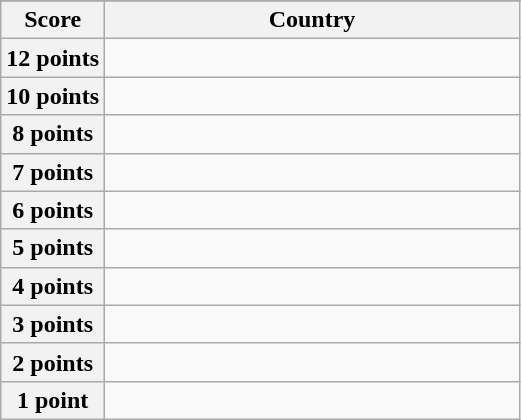<table class="wikitable">
<tr>
</tr>
<tr>
<th scope="col" width="20%">Score</th>
<th scope="col">Country</th>
</tr>
<tr>
<th scope="row">12 points</th>
<td></td>
</tr>
<tr>
<th scope="row">10 points</th>
<td></td>
</tr>
<tr>
<th scope="row">8 points</th>
<td></td>
</tr>
<tr>
<th scope="row">7 points</th>
<td></td>
</tr>
<tr>
<th scope="row">6 points</th>
<td></td>
</tr>
<tr>
<th scope="row">5 points</th>
<td></td>
</tr>
<tr>
<th scope="row">4 points</th>
<td></td>
</tr>
<tr>
<th scope="row">3 points</th>
<td></td>
</tr>
<tr>
<th scope="row">2 points</th>
<td></td>
</tr>
<tr>
<th scope="row">1 point</th>
<td></td>
</tr>
</table>
